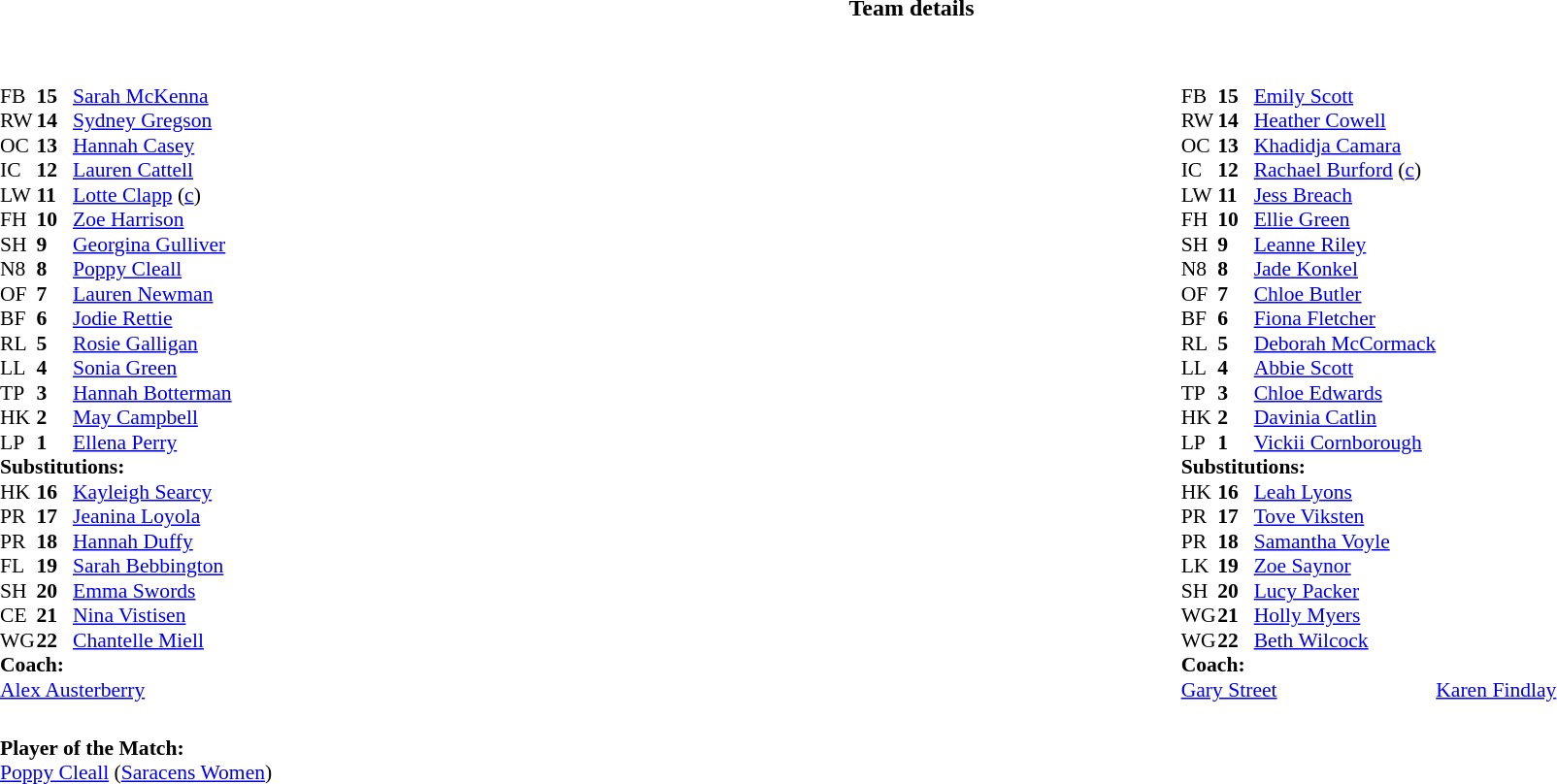<table border="0" style="width:100%;">
<tr>
<th>Team details</th>
</tr>
<tr>
<td><br><table width="100%">
<tr>
<td valign="top" width="50%"><br><table style="font-size: 90%" cellspacing="0" cellpadding="0">
<tr>
<th width="25"></th>
<th width="25"></th>
</tr>
<tr>
<td>FB</td>
<td><strong>15</strong></td>
<td> <a href='#'>Sarah McKenna</a></td>
</tr>
<tr>
<td>RW</td>
<td><strong>14</strong></td>
<td> <a href='#'>Sydney Gregson</a></td>
<td></td>
<td></td>
</tr>
<tr>
<td>OC</td>
<td><strong>13</strong></td>
<td> <a href='#'>Hannah Casey</a></td>
<td></td>
<td></td>
</tr>
<tr>
<td>IC</td>
<td><strong>12</strong></td>
<td> <a href='#'>Lauren Cattell</a></td>
</tr>
<tr>
<td>LW</td>
<td><strong>11</strong></td>
<td> <a href='#'>Lotte Clapp</a> (<a href='#'>c</a>)</td>
</tr>
<tr>
<td>FH</td>
<td><strong>10</strong></td>
<td> <a href='#'>Zoe Harrison</a></td>
</tr>
<tr>
<td>SH</td>
<td><strong>9</strong></td>
<td> <a href='#'>Georgina Gulliver</a></td>
<td></td>
<td></td>
</tr>
<tr>
<td>N8</td>
<td><strong>8</strong></td>
<td> <a href='#'>Poppy Cleall</a></td>
</tr>
<tr>
<td>OF</td>
<td><strong>7</strong></td>
<td> <a href='#'>Lauren Newman</a></td>
<td></td>
<td></td>
</tr>
<tr>
<td>BF</td>
<td><strong>6</strong></td>
<td> <a href='#'>Jodie Rettie</a></td>
<td></td>
</tr>
<tr>
<td>RL</td>
<td><strong>5</strong></td>
<td> <a href='#'>Rosie Galligan</a></td>
</tr>
<tr>
<td>LL</td>
<td><strong>4</strong></td>
<td> <a href='#'>Sonia Green</a></td>
</tr>
<tr>
<td>TP</td>
<td><strong>3</strong></td>
<td> <a href='#'>Hannah Botterman</a></td>
<td></td>
<td></td>
</tr>
<tr>
<td>HK</td>
<td><strong>2</strong></td>
<td> <a href='#'>May Campbell</a></td>
<td></td>
<td></td>
</tr>
<tr>
<td>LP</td>
<td><strong>1</strong></td>
<td> <a href='#'>Ellena Perry</a></td>
<td></td>
<td></td>
</tr>
<tr>
<td colspan=3><strong>Substitutions:</strong></td>
</tr>
<tr>
<td>HK</td>
<td><strong>16</strong></td>
<td> <a href='#'>Kayleigh Searcy</a></td>
<td></td>
<td></td>
</tr>
<tr>
<td>PR</td>
<td><strong>17</strong></td>
<td> <a href='#'>Jeanina Loyola</a></td>
<td></td>
<td></td>
</tr>
<tr>
<td>PR</td>
<td><strong>18</strong></td>
<td> <a href='#'>Hannah Duffy</a></td>
<td></td>
<td></td>
</tr>
<tr>
<td>FL</td>
<td><strong>19</strong></td>
<td> <a href='#'>Sarah Bebbington</a></td>
<td></td>
<td></td>
</tr>
<tr>
<td>SH</td>
<td><strong>20</strong></td>
<td> <a href='#'>Emma Swords</a></td>
<td></td>
<td></td>
</tr>
<tr>
<td>CE</td>
<td><strong>21</strong></td>
<td> <a href='#'>Nina Vistisen</a></td>
<td></td>
<td></td>
</tr>
<tr>
<td>WG</td>
<td><strong>22</strong></td>
<td> <a href='#'>Chantelle Miell</a></td>
<td></td>
<td></td>
</tr>
<tr>
<td colspan=3><strong>Coach:</strong></td>
</tr>
<tr>
<td colspan="4"> <a href='#'>Alex Austerberry</a></td>
</tr>
<tr>
</tr>
</table>
</td>
<td style="vertical-align:top; width:50%"><br><table style="font-size: 90%" cellspacing="0" cellpadding="0"  align="center">
<tr>
<th width="25"></th>
<th width="25"></th>
</tr>
<tr>
<td>FB</td>
<td><strong>15</strong></td>
<td> <a href='#'>Emily Scott</a></td>
</tr>
<tr>
<td>RW</td>
<td><strong>14</strong></td>
<td> <a href='#'>Heather Cowell</a></td>
</tr>
<tr>
<td>OC</td>
<td><strong>13</strong></td>
<td> <a href='#'>Khadidja Camara</a></td>
</tr>
<tr>
<td>IC</td>
<td><strong>12</strong></td>
<td> <a href='#'>Rachael Burford</a> (<a href='#'>c</a>)</td>
</tr>
<tr>
<td>LW</td>
<td><strong>11</strong></td>
<td> <a href='#'>Jess Breach</a></td>
</tr>
<tr>
<td>FH</td>
<td><strong>10</strong></td>
<td> <a href='#'>Ellie Green</a></td>
<td></td>
<td></td>
</tr>
<tr>
<td>SH</td>
<td><strong>9</strong></td>
<td> <a href='#'>Leanne Riley</a></td>
</tr>
<tr>
<td>N8</td>
<td><strong>8</strong></td>
<td> <a href='#'>Jade Konkel</a></td>
</tr>
<tr>
<td>OF</td>
<td><strong>7</strong></td>
<td> <a href='#'>Chloe Butler</a></td>
<td></td>
<td></td>
</tr>
<tr>
<td>BF</td>
<td><strong>6</strong></td>
<td> <a href='#'>Fiona Fletcher</a></td>
</tr>
<tr>
<td>RL</td>
<td><strong>5</strong></td>
<td> <a href='#'>Deborah McCormack</a></td>
<td></td>
<td></td>
</tr>
<tr>
<td>LL</td>
<td><strong>4</strong></td>
<td> <a href='#'>Abbie Scott</a></td>
</tr>
<tr>
<td>TP</td>
<td><strong>3</strong></td>
<td> <a href='#'>Chloe Edwards</a></td>
</tr>
<tr>
<td>HK</td>
<td><strong>2</strong></td>
<td> <a href='#'>Davinia Catlin</a></td>
<td></td>
<td></td>
</tr>
<tr>
<td>LP</td>
<td><strong>1</strong></td>
<td> <a href='#'>Vickii Cornborough</a></td>
</tr>
<tr>
<td colspan=3><strong>Substitutions:</strong></td>
</tr>
<tr>
<td>HK</td>
<td><strong>16</strong></td>
<td> <a href='#'>Leah Lyons</a></td>
<td></td>
<td></td>
</tr>
<tr>
<td>PR</td>
<td><strong>17</strong></td>
<td> <a href='#'>Tove Viksten</a></td>
<td></td>
<td></td>
</tr>
<tr>
<td>PR</td>
<td><strong>18</strong></td>
<td> <a href='#'>Samantha Voyle</a></td>
</tr>
<tr>
<td>LK</td>
<td><strong>19</strong></td>
<td> <a href='#'>Zoe Saynor</a></td>
<td></td>
<td></td>
</tr>
<tr>
<td>SH</td>
<td><strong>20</strong></td>
<td> <a href='#'>Lucy Packer</a></td>
</tr>
<tr>
<td>WG</td>
<td><strong>21</strong></td>
<td> <a href='#'>Holly Myers</a></td>
</tr>
<tr>
<td>WG</td>
<td><strong>22</strong></td>
<td> <a href='#'>Beth Wilcock</a></td>
<td></td>
<td></td>
</tr>
<tr>
<td colspan=3><strong>Coach:</strong></td>
</tr>
<tr>
<td colspan="4"> <a href='#'>Gary Street</a></td>
<td colspan="4"> <a href='#'>Karen Findlay</a></td>
</tr>
</table>
</td>
</tr>
</table>
<table width=100% style="font-size: 90%">
<tr>
<td><br><strong>Player of the Match:</strong>
<br> <a href='#'>Poppy Cleall</a> (<a href='#'>Saracens Women</a>)</td>
</tr>
</table>
</td>
</tr>
</table>
